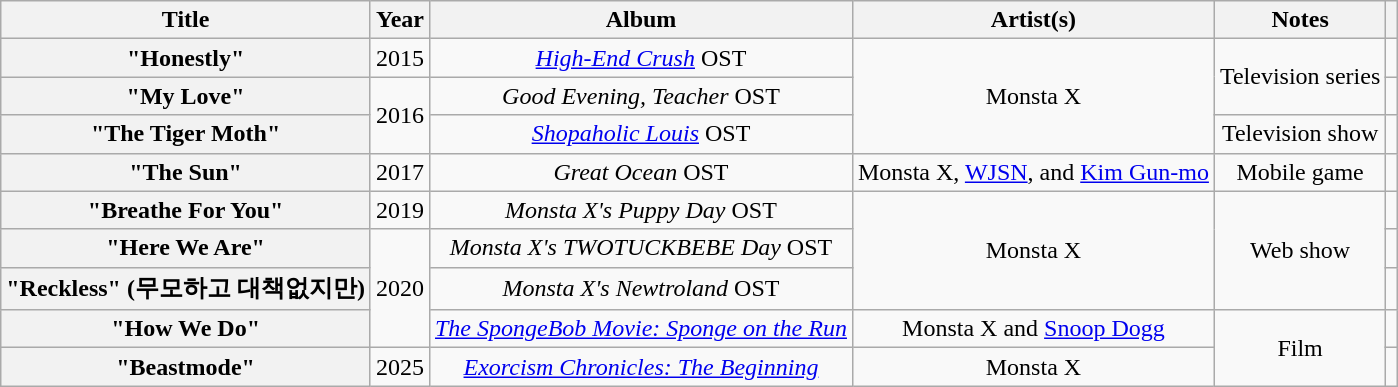<table class="wikitable sortable plainrowheaders" style="text-align:center">
<tr>
<th scope="col">Title</th>
<th scope="col">Year</th>
<th scope="col">Album</th>
<th scope="col">Artist(s)</th>
<th scope="col">Notes</th>
<th scope="col" class="unsortable"></th>
</tr>
<tr>
<th scope="row">"Honestly"</th>
<td>2015</td>
<td><em><a href='#'>High-End Crush</a></em> OST</td>
<td rowspan="3">Monsta X</td>
<td rowspan="2">Television series</td>
<td></td>
</tr>
<tr>
<th scope="row">"My Love"</th>
<td rowspan="2">2016</td>
<td><em>Good Evening, Teacher</em> OST</td>
<td></td>
</tr>
<tr>
<th scope="row">"The Tiger Moth"</th>
<td><em><a href='#'>Shopaholic Louis</a></em> OST</td>
<td>Television show</td>
<td></td>
</tr>
<tr>
<th scope="row">"The Sun"</th>
<td>2017</td>
<td><em>Great Ocean</em> OST</td>
<td>Monsta X, <a href='#'>WJSN</a>, and <a href='#'>Kim Gun-mo</a></td>
<td>Mobile game</td>
<td></td>
</tr>
<tr>
<th scope="row">"Breathe For You"</th>
<td>2019</td>
<td><em>Monsta X's Puppy Day</em> OST</td>
<td rowspan="3">Monsta X</td>
<td rowspan="3">Web show</td>
<td></td>
</tr>
<tr>
<th scope="row">"Here We Are"</th>
<td rowspan="3">2020</td>
<td><em>Monsta X's TWOTUCKBEBE Day</em> OST</td>
<td></td>
</tr>
<tr>
<th scope="row">"Reckless" (무모하고 대책없지만)</th>
<td><em>Monsta X's Newtroland</em> OST</td>
<td></td>
</tr>
<tr>
<th scope="row">"How We Do"</th>
<td><em><a href='#'>The SpongeBob Movie: Sponge on the Run</a></em></td>
<td>Monsta X and <a href='#'>Snoop Dogg</a></td>
<td rowspan="2">Film</td>
<td></td>
</tr>
<tr>
<th scope="row">"Beastmode"</th>
<td>2025</td>
<td><em><a href='#'>Exorcism Chronicles: The Beginning</a></em></td>
<td>Monsta X</td>
<td></td>
</tr>
</table>
